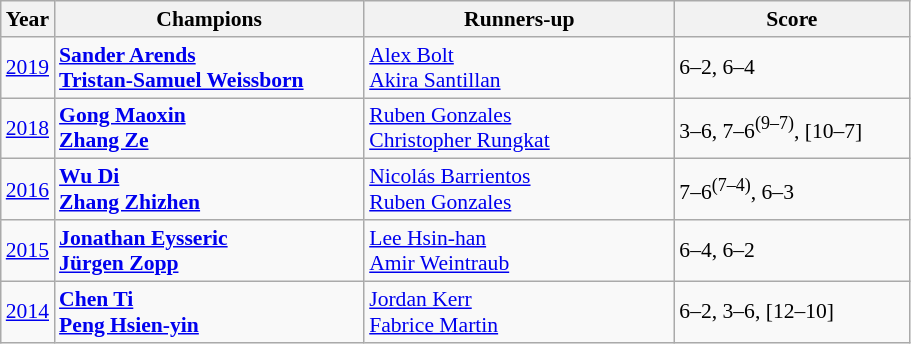<table class="wikitable" style="font-size:90%">
<tr>
<th>Year</th>
<th width="200">Champions</th>
<th width="200">Runners-up</th>
<th width="150">Score</th>
</tr>
<tr>
<td><a href='#'>2019</a></td>
<td> <strong><a href='#'>Sander Arends</a></strong><br> <strong><a href='#'>Tristan-Samuel Weissborn</a></strong></td>
<td> <a href='#'>Alex Bolt</a><br> <a href='#'>Akira Santillan</a></td>
<td>6–2, 6–4</td>
</tr>
<tr>
<td><a href='#'>2018</a></td>
<td> <strong><a href='#'>Gong Maoxin</a></strong><br> <strong><a href='#'>Zhang Ze</a></strong></td>
<td> <a href='#'>Ruben Gonzales</a><br> <a href='#'>Christopher Rungkat</a></td>
<td>3–6, 7–6<sup>(9–7)</sup>, [10–7]</td>
</tr>
<tr>
<td><a href='#'>2016</a></td>
<td> <strong><a href='#'>Wu Di</a></strong><br> <strong><a href='#'>Zhang Zhizhen</a></strong></td>
<td> <a href='#'>Nicolás Barrientos</a><br> <a href='#'>Ruben Gonzales</a></td>
<td>7–6<sup>(7–4)</sup>, 6–3</td>
</tr>
<tr>
<td><a href='#'>2015</a></td>
<td> <strong><a href='#'>Jonathan Eysseric</a></strong><br> <strong><a href='#'>Jürgen Zopp</a></strong></td>
<td> <a href='#'>Lee Hsin-han</a><br> <a href='#'>Amir Weintraub</a></td>
<td>6–4, 6–2</td>
</tr>
<tr>
<td><a href='#'>2014</a></td>
<td> <strong><a href='#'>Chen Ti</a></strong><br> <strong><a href='#'>Peng Hsien-yin</a></strong></td>
<td> <a href='#'>Jordan Kerr</a><br> <a href='#'>Fabrice Martin</a></td>
<td>6–2, 3–6, [12–10]</td>
</tr>
</table>
